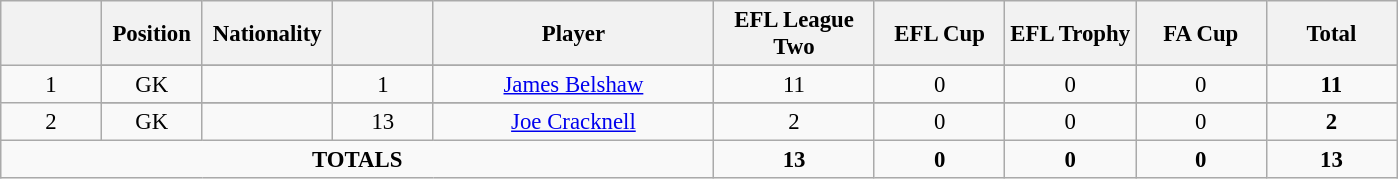<table class="wikitable" style="font-size: 95%; text-align: center;">
<tr>
<th width=60></th>
<th width=60>Position</th>
<th width=80>Nationality</th>
<th width=60></th>
<th width=180>Player</th>
<th width=100>EFL League Two</th>
<th width=80>EFL Cup</th>
<th width=80>EFL Trophy</th>
<th width=80>FA Cup</th>
<th width=80>Total</th>
</tr>
<tr>
<td rowspan="2">1</td>
</tr>
<tr>
<td>GK</td>
<td></td>
<td>1</td>
<td><a href='#'>James Belshaw</a></td>
<td>11</td>
<td>0</td>
<td>0</td>
<td>0</td>
<td><strong>11</strong></td>
</tr>
<tr>
<td rowspan="2">2</td>
</tr>
<tr>
<td>GK</td>
<td></td>
<td>13</td>
<td><a href='#'>Joe Cracknell</a></td>
<td>2</td>
<td>0</td>
<td>0</td>
<td>0</td>
<td><strong>2</strong></td>
</tr>
<tr>
<td colspan=5><strong>TOTALS</strong></td>
<td><strong>13</strong></td>
<td><strong>0</strong></td>
<td><strong>0</strong></td>
<td><strong>0</strong></td>
<td><strong>13</strong></td>
</tr>
</table>
